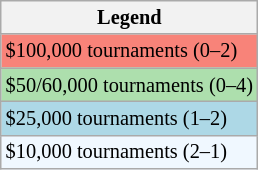<table class=wikitable style="font-size:85%">
<tr>
<th>Legend</th>
</tr>
<tr style="background:#f88379;">
<td>$100,000 tournaments (0–2)</td>
</tr>
<tr style="background:#addfad;">
<td>$50/60,000 tournaments (0–4)</td>
</tr>
<tr style="background:lightblue;">
<td>$25,000 tournaments (1–2)</td>
</tr>
<tr style="background:#f0f8ff;">
<td>$10,000 tournaments (2–1)</td>
</tr>
</table>
